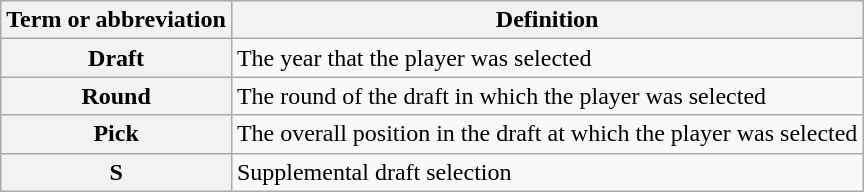<table class="wikitable">
<tr>
<th scope="col">Term or abbreviation</th>
<th scope="col">Definition</th>
</tr>
<tr>
<th scope="row">Draft</th>
<td>The year that the player was selected</td>
</tr>
<tr>
<th scope="row">Round</th>
<td>The round of the draft in which the player was selected</td>
</tr>
<tr>
<th scope="row">Pick</th>
<td>The overall position in the draft at which the player was selected<br></td>
</tr>
<tr>
<th scope="row">S</th>
<td>Supplemental draft selection</td>
</tr>
</table>
